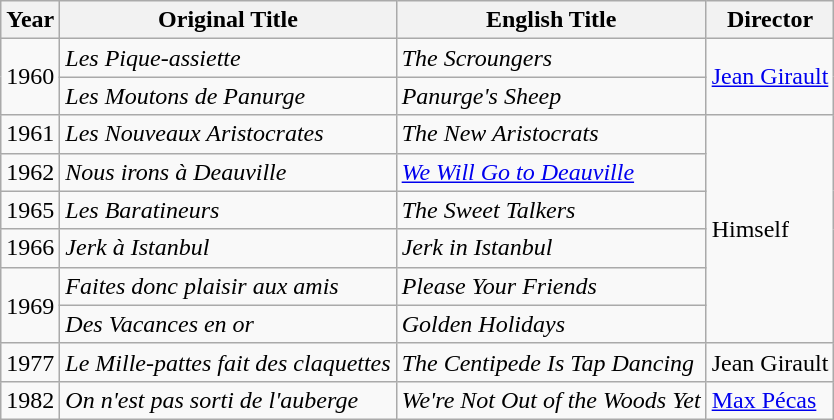<table class="wikitable">
<tr>
<th>Year</th>
<th>Original Title</th>
<th>English Title</th>
<th>Director</th>
</tr>
<tr>
<td rowspan="2">1960</td>
<td><em>Les Pique-assiette</em></td>
<td><em>The Scroungers</em></td>
<td rowspan="2"><a href='#'>Jean Girault</a></td>
</tr>
<tr>
<td><em>Les Moutons de Panurge</em></td>
<td><em>Panurge's Sheep</em></td>
</tr>
<tr>
<td>1961</td>
<td><em>Les Nouveaux Aristocrates</em></td>
<td><em>The New Aristocrats</em></td>
<td rowspan="6">Himself</td>
</tr>
<tr>
<td>1962</td>
<td><em>Nous irons à Deauville</em></td>
<td><em><a href='#'>We Will Go to Deauville</a></em></td>
</tr>
<tr>
<td>1965</td>
<td><em>Les Baratineurs</em></td>
<td><em>The Sweet Talkers</em></td>
</tr>
<tr>
<td>1966</td>
<td><em>Jerk à Istanbul</em></td>
<td><em>Jerk in Istanbul</em></td>
</tr>
<tr>
<td rowspan="2">1969</td>
<td><em>Faites donc plaisir aux amis</em></td>
<td><em>Please Your Friends</em></td>
</tr>
<tr>
<td><em>Des Vacances en or</em></td>
<td><em>Golden Holidays</em></td>
</tr>
<tr>
<td>1977</td>
<td><em>Le Mille-pattes fait des claquettes</em></td>
<td><em>The Centipede Is Tap Dancing</em></td>
<td>Jean Girault</td>
</tr>
<tr>
<td>1982</td>
<td><em>On n'est pas sorti de l'auberge</em></td>
<td><em>We're Not Out of the Woods Yet</em></td>
<td><a href='#'>Max Pécas</a></td>
</tr>
</table>
